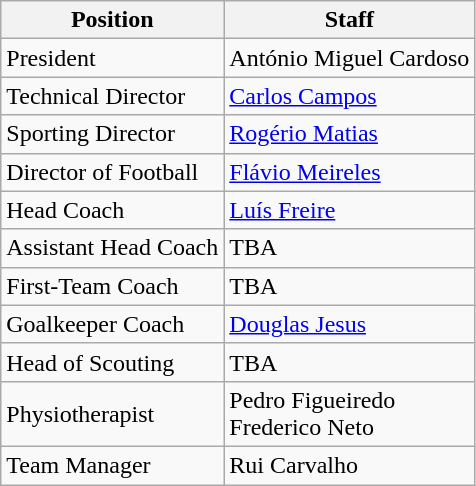<table class="wikitable">
<tr>
<th>Position</th>
<th>Staff</th>
</tr>
<tr>
<td>President</td>
<td> António Miguel Cardoso</td>
</tr>
<tr>
<td>Technical Director</td>
<td> <a href='#'>Carlos Campos</a></td>
</tr>
<tr>
<td>Sporting Director</td>
<td> <a href='#'>Rogério Matias</a></td>
</tr>
<tr>
<td>Director of Football</td>
<td> <a href='#'>Flávio Meireles</a></td>
</tr>
<tr>
<td>Head Coach</td>
<td> <a href='#'>Luís Freire</a></td>
</tr>
<tr>
<td>Assistant Head Coach</td>
<td>TBA</td>
</tr>
<tr>
<td>First-Team Coach</td>
<td>TBA</td>
</tr>
<tr>
<td>Goalkeeper Coach</td>
<td> <a href='#'>Douglas Jesus</a></td>
</tr>
<tr>
<td>Head of Scouting</td>
<td>TBA</td>
</tr>
<tr>
<td>Physiotherapist</td>
<td> Pedro Figueiredo<br> Frederico Neto</td>
</tr>
<tr>
<td>Team Manager</td>
<td> Rui Carvalho</td>
</tr>
</table>
